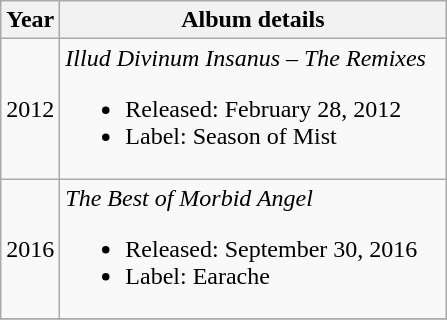<table class="wikitable">
<tr>
<th>Year</th>
<th style="width:250px;">Album details</th>
</tr>
<tr>
<td>2012</td>
<td style="text-align:left;"><em>Illud Divinum Insanus – The Remixes</em><br><ul><li>Released: February 28, 2012</li><li>Label: Season of Mist</li></ul></td>
</tr>
<tr>
<td>2016</td>
<td><em>The Best of Morbid Angel</em><br><ul><li>Released: September 30, 2016</li><li>Label: Earache</li></ul></td>
</tr>
<tr>
</tr>
</table>
